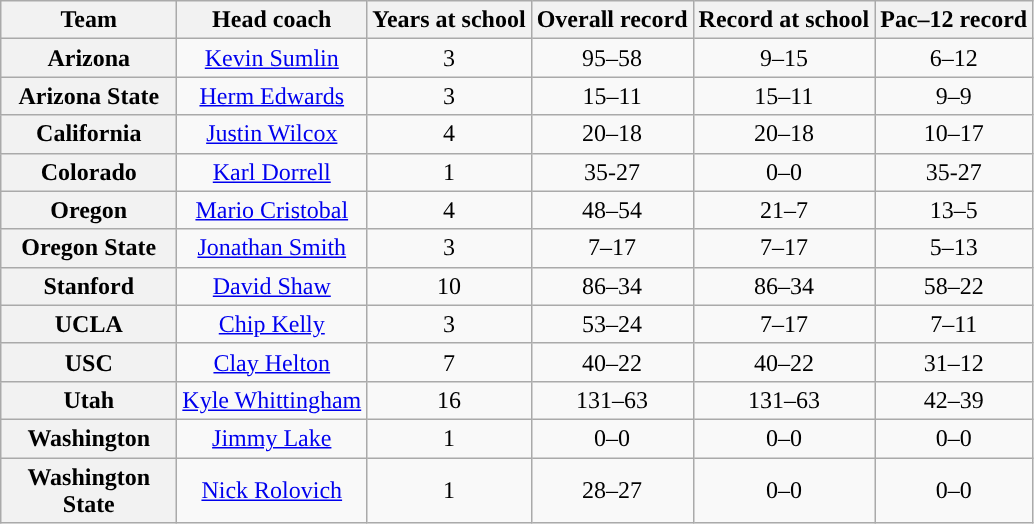<table class="wikitable sortable" style="text-align: center;">
<tr>
<th style="width:110px;">Team</th>
<th>Head coach</th>
<th>Years at school</th>
<th>Overall record</th>
<th>Record at school</th>
<th>Pac–12 record</th>
</tr>
<tr>
<th>Arizona</th>
<td><a href='#'>Kevin Sumlin</a></td>
<td>3</td>
<td>95–58</td>
<td>9–15</td>
<td>6–12</td>
</tr>
<tr>
<th>Arizona State</th>
<td><a href='#'>Herm Edwards</a></td>
<td>3</td>
<td>15–11</td>
<td>15–11</td>
<td>9–9</td>
</tr>
<tr>
<th>California</th>
<td><a href='#'>Justin Wilcox</a></td>
<td>4</td>
<td>20–18</td>
<td>20–18</td>
<td>10–17</td>
</tr>
<tr>
<th>Colorado</th>
<td><a href='#'>Karl Dorrell</a></td>
<td>1</td>
<td>35-27</td>
<td>0–0</td>
<td>35-27</td>
</tr>
<tr>
<th>Oregon</th>
<td><a href='#'>Mario Cristobal</a></td>
<td>4</td>
<td>48–54</td>
<td>21–7</td>
<td>13–5</td>
</tr>
<tr>
<th>Oregon State</th>
<td><a href='#'>Jonathan Smith</a></td>
<td>3</td>
<td>7–17</td>
<td>7–17</td>
<td>5–13</td>
</tr>
<tr>
<th>Stanford</th>
<td><a href='#'>David Shaw</a></td>
<td>10</td>
<td>86–34</td>
<td>86–34</td>
<td>58–22</td>
</tr>
<tr>
<th>UCLA</th>
<td><a href='#'>Chip Kelly</a></td>
<td>3</td>
<td>53–24</td>
<td>7–17</td>
<td>7–11</td>
</tr>
<tr>
<th>USC</th>
<td><a href='#'>Clay Helton</a></td>
<td>7</td>
<td>40–22</td>
<td>40–22</td>
<td>31–12</td>
</tr>
<tr>
<th>Utah</th>
<td><a href='#'>Kyle Whittingham</a></td>
<td>16</td>
<td>131–63</td>
<td>131–63</td>
<td>42–39</td>
</tr>
<tr>
<th>Washington</th>
<td><a href='#'>Jimmy Lake</a></td>
<td>1</td>
<td>0–0</td>
<td>0–0</td>
<td>0–0</td>
</tr>
<tr>
<th>Washington State</th>
<td><a href='#'>Nick Rolovich</a></td>
<td>1</td>
<td>28–27</td>
<td>0–0</td>
<td>0–0</td>
</tr>
</table>
